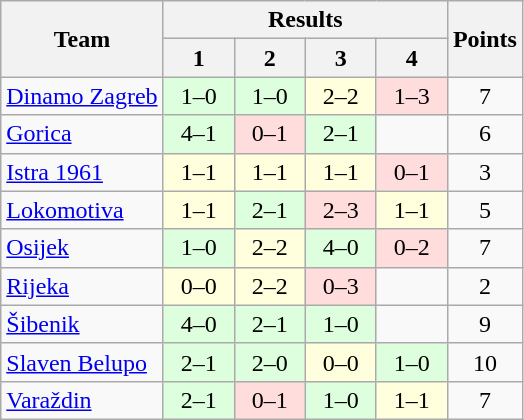<table class="wikitable" style="text-align:center">
<tr>
<th rowspan=2>Team</th>
<th colspan=4>Results</th>
<th rowspan=2>Points</th>
</tr>
<tr>
<th width=40>1</th>
<th width=40>2</th>
<th width=40>3</th>
<th width=40>4</th>
</tr>
<tr>
<td align=left><a href='#'>Dinamo Zagreb</a></td>
<td bgcolor=#ddffdd>1–0</td>
<td bgcolor=#ddffdd>1–0</td>
<td bgcolor=#ffffdd>2–2</td>
<td bgcolor=#ffdddd>1–3</td>
<td>7</td>
</tr>
<tr>
<td align=left><a href='#'>Gorica</a></td>
<td bgcolor=#ddffdd>4–1</td>
<td bgcolor=#ffdddd>0–1</td>
<td bgcolor=#ddffdd>2–1</td>
<td bgcolor=></td>
<td>6</td>
</tr>
<tr>
<td align=left><a href='#'>Istra 1961</a></td>
<td bgcolor=#ffffdd>1–1</td>
<td bgcolor=#ffffdd>1–1</td>
<td bgcolor=#ffffdd>1–1</td>
<td bgcolor=#ffdddd>0–1</td>
<td>3</td>
</tr>
<tr>
<td align=left><a href='#'>Lokomotiva</a></td>
<td bgcolor=#ffffdd>1–1</td>
<td bgcolor=#ddffdd>2–1</td>
<td bgcolor=#ffdddd>2–3</td>
<td bgcolor=#ffffdd>1–1</td>
<td>5</td>
</tr>
<tr>
<td align=left><a href='#'>Osijek</a></td>
<td bgcolor=#ddffdd>1–0</td>
<td bgcolor=#ffffdd>2–2</td>
<td bgcolor=#ddffdd>4–0</td>
<td bgcolor=#ffdddd>0–2</td>
<td>7</td>
</tr>
<tr>
<td align=left><a href='#'>Rijeka</a></td>
<td bgcolor=#ffffdd>0–0</td>
<td bgcolor=#ffffdd>2–2</td>
<td bgcolor=#ffdddd>0–3</td>
<td bgcolor=></td>
<td>2</td>
</tr>
<tr>
<td align=left><a href='#'>Šibenik</a></td>
<td bgcolor=#ddffdd>4–0</td>
<td bgcolor=#ddffdd>2–1</td>
<td bgcolor=#ddffdd>1–0</td>
<td bgcolor=></td>
<td>9</td>
</tr>
<tr>
<td align=left><a href='#'>Slaven Belupo</a></td>
<td bgcolor=#ddffdd>2–1</td>
<td bgcolor=#ddffdd>2–0</td>
<td bgcolor=#ffffdd>0–0</td>
<td bgcolor=#ddffdd>1–0</td>
<td>10</td>
</tr>
<tr>
<td align=left><a href='#'>Varaždin</a></td>
<td bgcolor=#ddffdd>2–1</td>
<td bgcolor=#ffdddd>0–1</td>
<td bgcolor=#ddffdd>1–0</td>
<td bgcolor=#ffffdd>1–1</td>
<td>7</td>
</tr>
</table>
